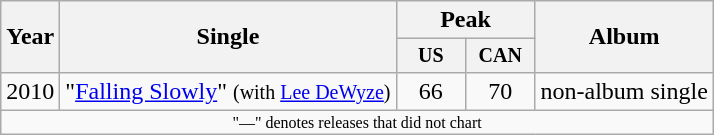<table class="wikitable" style="text-align:center;">
<tr>
<th rowspan="2">Year</th>
<th rowspan="2">Single</th>
<th colspan="2">Peak</th>
<th rowspan="2">Album</th>
</tr>
<tr style="font-size:smaller;">
<th style="width:40px;">US</th>
<th style="width:40px;">CAN</th>
</tr>
<tr>
<td style="text-align:center;">2010</td>
<td style="text-align:left;">"<a href='#'>Falling Slowly</a>" <small>(with <a href='#'>Lee DeWyze</a>)</small></td>
<td>66</td>
<td>70</td>
<td>non-album single</td>
</tr>
<tr>
<td colspan="5" style="font-size:8pt">"—" denotes releases that did not chart</td>
</tr>
</table>
